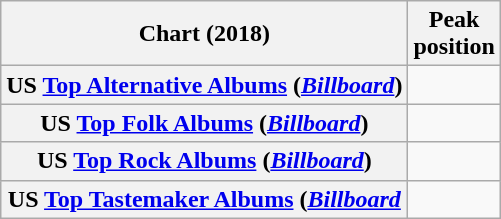<table class="wikitable plainrowheaders">
<tr>
<th>Chart (2018)</th>
<th>Peak<br>position</th>
</tr>
<tr>
<th scope="row">US <a href='#'>Top Alternative Albums</a> (<em><a href='#'>Billboard</a></em>)</th>
<td></td>
</tr>
<tr>
<th scope="row">US <a href='#'>Top Folk Albums</a> (<em><a href='#'>Billboard</a></em>)</th>
<td></td>
</tr>
<tr>
<th scope="row">US <a href='#'>Top Rock Albums</a> (<em><a href='#'>Billboard</a></em>)</th>
<td></td>
</tr>
<tr>
<th scope="row">US <a href='#'>Top Tastemaker Albums</a> (<em><a href='#'>Billboard</a></em></th>
<td></td>
</tr>
</table>
